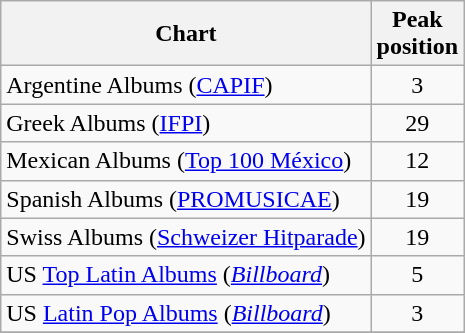<table class="wikitable sortable">
<tr>
<th>Chart</th>
<th>Peak<br>position</th>
</tr>
<tr>
<td>Argentine Albums (<a href='#'>CAPIF</a>)</td>
<td align="center">3</td>
</tr>
<tr>
<td>Greek Albums (<a href='#'>IFPI</a>)</td>
<td align="center">29</td>
</tr>
<tr>
<td>Mexican Albums (<a href='#'>Top 100 México</a>)</td>
<td align="center">12</td>
</tr>
<tr>
<td>Spanish Albums (<a href='#'>PROMUSICAE</a>)</td>
<td align="center">19</td>
</tr>
<tr>
<td>Swiss Albums (<a href='#'>Schweizer Hitparade</a>)</td>
<td align="center">19</td>
</tr>
<tr>
<td>US <a href='#'>Top Latin Albums</a> (<em><a href='#'>Billboard</a></em>) </td>
<td align="center">5</td>
</tr>
<tr>
<td>US <a href='#'>Latin Pop Albums</a> (<em><a href='#'>Billboard</a></em>)</td>
<td align="center">3</td>
</tr>
<tr>
</tr>
</table>
